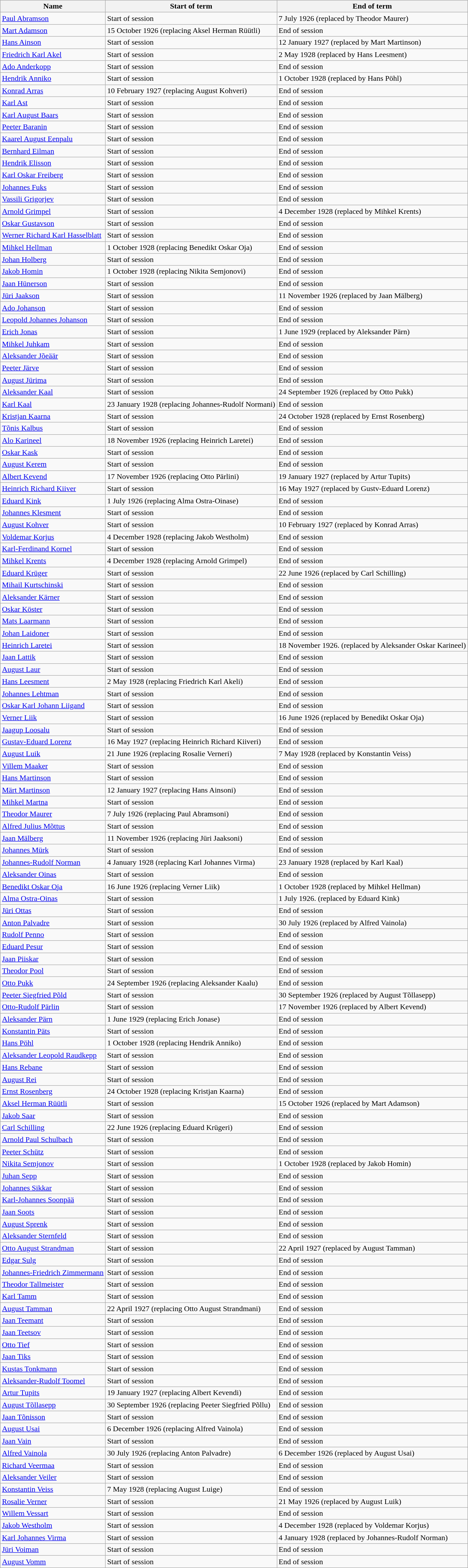<table class="wikitable">
<tr>
<th>Name</th>
<th>Start of term</th>
<th>End of term</th>
</tr>
<tr>
<td><a href='#'>Paul Abramson</a></td>
<td>Start of session</td>
<td>7 July 1926 (replaced by Theodor Maurer)</td>
</tr>
<tr>
<td><a href='#'>Mart Adamson</a></td>
<td>15 October 1926 (replacing Aksel Herman Rüütli)</td>
<td>End of session</td>
</tr>
<tr>
<td><a href='#'>Hans Ainson</a></td>
<td>Start of session</td>
<td>12 January 1927 (replaced by Mart Martinson)</td>
</tr>
<tr>
<td><a href='#'>Friedrich Karl Akel</a></td>
<td>Start of session</td>
<td>2 May 1928 (replaced by Hans Leesment)</td>
</tr>
<tr>
<td><a href='#'>Ado Anderkopp</a></td>
<td>Start of session</td>
<td>End of session</td>
</tr>
<tr>
<td><a href='#'>Hendrik Anniko</a></td>
<td>Start of session</td>
<td>1 October 1928 (replaced by Hans Pöhl)</td>
</tr>
<tr>
<td><a href='#'>Konrad Arras</a></td>
<td>10 February 1927 (replacing August Kohveri)</td>
<td>End of session</td>
</tr>
<tr>
<td><a href='#'>Karl Ast</a></td>
<td>Start of session</td>
<td>End of session</td>
</tr>
<tr>
<td><a href='#'>Karl August Baars</a></td>
<td>Start of session</td>
<td>End of session</td>
</tr>
<tr>
<td><a href='#'>Peeter Baranin</a></td>
<td>Start of session</td>
<td>End of session</td>
</tr>
<tr>
<td><a href='#'>Kaarel August Eenpalu</a></td>
<td>Start of session</td>
<td>End of session</td>
</tr>
<tr>
<td><a href='#'>Bernhard Eilman</a></td>
<td>Start of session</td>
<td>End of session</td>
</tr>
<tr>
<td><a href='#'>Hendrik Elisson</a></td>
<td>Start of session</td>
<td>End of session</td>
</tr>
<tr>
<td><a href='#'>Karl Oskar Freiberg</a></td>
<td>Start of session</td>
<td>End of session</td>
</tr>
<tr>
<td><a href='#'>Johannes Fuks</a></td>
<td>Start of session</td>
<td>End of session</td>
</tr>
<tr>
<td><a href='#'>Vassili Grigorjev</a></td>
<td>Start of session</td>
<td>End of session</td>
</tr>
<tr>
<td><a href='#'>Arnold Grimpel</a></td>
<td>Start of session</td>
<td>4 December 1928 (replaced by Mihkel Krents)</td>
</tr>
<tr>
<td><a href='#'>Oskar Gustavson</a></td>
<td>Start of session</td>
<td>End of session</td>
</tr>
<tr>
<td><a href='#'>Werner Richard Karl Hasselblatt</a></td>
<td>Start of session</td>
<td>End of session</td>
</tr>
<tr>
<td><a href='#'>Mihkel Hellman</a></td>
<td>1 October 1928 (replacing Benedikt Oskar Oja)</td>
<td>End of session</td>
</tr>
<tr>
<td><a href='#'>Johan Holberg</a></td>
<td>Start of session</td>
<td>End of session</td>
</tr>
<tr>
<td><a href='#'>Jakob Homin</a></td>
<td>1 October 1928 (replacing Nikita Semjonovi)</td>
<td>End of session</td>
</tr>
<tr>
<td><a href='#'>Jaan Hünerson</a></td>
<td>Start of session</td>
<td>End of session</td>
</tr>
<tr>
<td><a href='#'>Jüri Jaakson</a></td>
<td>Start of session</td>
<td>11 November 1926 (replaced by Jaan Mälberg)</td>
</tr>
<tr>
<td><a href='#'>Ado Johanson</a></td>
<td>Start of session</td>
<td>End of session</td>
</tr>
<tr>
<td><a href='#'>Leopold Johannes Johanson</a></td>
<td>Start of session</td>
<td>End of session</td>
</tr>
<tr>
<td><a href='#'>Erich Jonas</a></td>
<td>Start of session</td>
<td>1 June 1929 (replaced by Aleksander Pärn)</td>
</tr>
<tr>
<td><a href='#'>Mihkel Juhkam</a></td>
<td>Start of session</td>
<td>End of session</td>
</tr>
<tr>
<td><a href='#'>Aleksander Jõeäär</a></td>
<td>Start of session</td>
<td>End of session</td>
</tr>
<tr>
<td><a href='#'>Peeter Järve</a></td>
<td>Start of session</td>
<td>End of session</td>
</tr>
<tr>
<td><a href='#'>August Jürima</a></td>
<td>Start of session</td>
<td>End of session</td>
</tr>
<tr>
<td><a href='#'>Aleksander Kaal</a></td>
<td>Start of session</td>
<td>24 September 1926 (replaced by Otto Pukk)</td>
</tr>
<tr>
<td><a href='#'>Karl Kaal</a></td>
<td>23 January 1928 (replacing Johannes-Rudolf Normani)</td>
<td>End of session</td>
</tr>
<tr>
<td><a href='#'>Kristjan Kaarna</a></td>
<td>Start of session</td>
<td>24 October 1928 (replaced by Ernst Rosenberg)</td>
</tr>
<tr>
<td><a href='#'>Tõnis Kalbus</a></td>
<td>Start of session</td>
<td>End of session</td>
</tr>
<tr>
<td><a href='#'>Alo Karineel</a></td>
<td>18 November 1926 (replacing Heinrich Laretei)</td>
<td>End of session</td>
</tr>
<tr>
<td><a href='#'>Oskar Kask</a></td>
<td>Start of session</td>
<td>End of session</td>
</tr>
<tr>
<td><a href='#'>August Kerem</a></td>
<td>Start of session</td>
<td>End of session</td>
</tr>
<tr>
<td><a href='#'>Albert Kevend</a></td>
<td>17 November 1926 (replacing Otto Pärlini)</td>
<td>19 January 1927 (replaced by Artur Tupits)</td>
</tr>
<tr>
<td><a href='#'>Heinrich Richard Kiiver</a></td>
<td>Start of session</td>
<td>16 May 1927 (replaced by Gustv-Eduard Lorenz)</td>
</tr>
<tr>
<td><a href='#'>Eduard Kink</a></td>
<td>1 July 1926 (replacing Alma Ostra-Oinase)</td>
<td>End of session</td>
</tr>
<tr>
<td><a href='#'>Johannes Klesment</a></td>
<td>Start of session</td>
<td>End of session</td>
</tr>
<tr>
<td><a href='#'>August Kohver</a></td>
<td>Start of session</td>
<td>10 February 1927 (replaced by Konrad Arras)</td>
</tr>
<tr>
<td><a href='#'>Voldemar Korjus</a></td>
<td>4 December 1928 (replacing Jakob Westholm)</td>
<td>End of session</td>
</tr>
<tr>
<td><a href='#'>Karl-Ferdinand Kornel</a></td>
<td>Start of session</td>
<td>End of session</td>
</tr>
<tr>
<td><a href='#'>Mihkel Krents</a></td>
<td>4 December 1928 (replacing Arnold Grimpel)</td>
<td>End of session</td>
</tr>
<tr>
<td><a href='#'>Eduard Krüger</a></td>
<td>Start of session</td>
<td>22 June 1926 (replaced by Carl Schilling)</td>
</tr>
<tr>
<td><a href='#'>Mihail Kurtschinski</a></td>
<td>Start of session</td>
<td>End of session</td>
</tr>
<tr>
<td><a href='#'>Aleksander Kärner</a></td>
<td>Start of session</td>
<td>End of session</td>
</tr>
<tr>
<td><a href='#'>Oskar Köster</a></td>
<td>Start of session</td>
<td>End of session</td>
</tr>
<tr>
<td><a href='#'>Mats Laarmann</a></td>
<td>Start of session</td>
<td>End of session</td>
</tr>
<tr>
<td><a href='#'>Johan Laidoner</a></td>
<td>Start of session</td>
<td>End of session</td>
</tr>
<tr>
<td><a href='#'>Heinrich Laretei</a></td>
<td>Start of session</td>
<td>18 November 1926. (replaced by Aleksander Oskar Karineel)</td>
</tr>
<tr>
<td><a href='#'>Jaan Lattik</a></td>
<td>Start of session</td>
<td>End of session</td>
</tr>
<tr>
<td><a href='#'>August Laur</a></td>
<td>Start of session</td>
<td>End of session</td>
</tr>
<tr>
<td><a href='#'>Hans Leesment</a></td>
<td>2 May 1928 (replacing Friedrich Karl Akeli)</td>
<td>End of session</td>
</tr>
<tr>
<td><a href='#'>Johannes Lehtman</a></td>
<td>Start of session</td>
<td>End of session</td>
</tr>
<tr>
<td><a href='#'>Oskar Karl Johann Liigand</a></td>
<td>Start of session</td>
<td>End of session</td>
</tr>
<tr>
<td><a href='#'>Verner Liik</a></td>
<td>Start of session</td>
<td>16 June 1926 (replaced by Benedikt Oskar Oja)</td>
</tr>
<tr>
<td><a href='#'>Jaagup Loosalu</a></td>
<td>Start of session</td>
<td>End of session</td>
</tr>
<tr>
<td><a href='#'>Gustav-Eduard Lorenz</a></td>
<td>16 May 1927 (replacing Heinrich Richard Kiiveri)</td>
<td>End of session</td>
</tr>
<tr>
<td><a href='#'>August Luik</a></td>
<td>21 June 1926 (replacing Rosalie Verneri)</td>
<td>7 May 1928 (replaced by Konstantin Veiss)</td>
</tr>
<tr>
<td><a href='#'>Villem Maaker</a></td>
<td>Start of session</td>
<td>End of session</td>
</tr>
<tr>
<td><a href='#'>Hans Martinson</a></td>
<td>Start of session</td>
<td>End of session</td>
</tr>
<tr>
<td><a href='#'>Märt Martinson</a></td>
<td>12 January 1927 (replacing Hans Ainsoni)</td>
<td>End of session</td>
</tr>
<tr>
<td><a href='#'>Mihkel Martna</a></td>
<td>Start of session</td>
<td>End of session</td>
</tr>
<tr>
<td><a href='#'>Theodor Maurer</a></td>
<td>7 July 1926 (replacing Paul Abramsoni)</td>
<td>End of session</td>
</tr>
<tr>
<td><a href='#'>Alfred Julius Mõttus</a></td>
<td>Start of session</td>
<td>End of session</td>
</tr>
<tr>
<td><a href='#'>Jaan Mälberg</a></td>
<td>11 November 1926 (replacing Jüri Jaaksoni)</td>
<td>End of session</td>
</tr>
<tr>
<td><a href='#'>Johannes Mürk</a></td>
<td>Start of session</td>
<td>End of session</td>
</tr>
<tr>
<td><a href='#'>Johannes-Rudolf Norman</a></td>
<td>4 January 1928 (replacing Karl Johannes Virma)</td>
<td>23 January 1928 (replaced by Karl Kaal)</td>
</tr>
<tr>
<td><a href='#'>Aleksander Oinas</a></td>
<td>Start of session</td>
<td>End of session</td>
</tr>
<tr>
<td><a href='#'>Benedikt Oskar Oja</a></td>
<td>16 June 1926 (replacing Verner Liik)</td>
<td>1 October 1928 (replaced by Mihkel Hellman)</td>
</tr>
<tr>
<td><a href='#'>Alma Ostra-Oinas</a></td>
<td>Start of session</td>
<td>1 July 1926. (replaced by Eduard Kink)</td>
</tr>
<tr>
<td><a href='#'>Jüri Ottas</a></td>
<td>Start of session</td>
<td>End of session</td>
</tr>
<tr>
<td><a href='#'>Anton Palvadre</a></td>
<td>Start of session</td>
<td>30 July 1926 (replaced by Alfred Vainola)</td>
</tr>
<tr>
<td><a href='#'>Rudolf Penno</a></td>
<td>Start of session</td>
<td>End of session</td>
</tr>
<tr>
<td><a href='#'>Eduard Pesur</a></td>
<td>Start of session</td>
<td>End of session</td>
</tr>
<tr>
<td><a href='#'>Jaan Piiskar</a></td>
<td>Start of session</td>
<td>End of session</td>
</tr>
<tr>
<td><a href='#'>Theodor Pool</a></td>
<td>Start of session</td>
<td>End of session</td>
</tr>
<tr>
<td><a href='#'>Otto Pukk</a></td>
<td>24 September 1926 (replacing Aleksander Kaalu)</td>
<td>End of session</td>
</tr>
<tr>
<td><a href='#'>Peeter Siegfried Põld</a></td>
<td>Start of session</td>
<td>30 September 1926 (replaced by August Tõllasepp)</td>
</tr>
<tr>
<td><a href='#'>Otto-Rudolf Pärlin</a></td>
<td>Start of session</td>
<td>17 November 1926 (replaced by Albert Kevend)</td>
</tr>
<tr>
<td><a href='#'>Aleksander Pärn</a></td>
<td>1 June 1929 (replacing Erich Jonase)</td>
<td>End of session</td>
</tr>
<tr>
<td><a href='#'>Konstantin Päts</a></td>
<td>Start of session</td>
<td>End of session</td>
</tr>
<tr>
<td><a href='#'>Hans Pöhl</a></td>
<td>1 October 1928 (replacing Hendrik Anniko)</td>
<td>End of session</td>
</tr>
<tr>
<td><a href='#'>Aleksander Leopold Raudkepp</a></td>
<td>Start of session</td>
<td>End of session</td>
</tr>
<tr>
<td><a href='#'>Hans Rebane</a></td>
<td>Start of session</td>
<td>End of session</td>
</tr>
<tr>
<td><a href='#'>August Rei</a></td>
<td>Start of session</td>
<td>End of session</td>
</tr>
<tr>
<td><a href='#'>Ernst Rosenberg</a></td>
<td>24 October 1928 (replacing Kristjan Kaarna)</td>
<td>End of session</td>
</tr>
<tr>
<td><a href='#'>Aksel Herman Rüütli</a></td>
<td>Start of session</td>
<td>15 October 1926 (replaced by Mart Adamson)</td>
</tr>
<tr>
<td><a href='#'>Jakob Saar</a></td>
<td>Start of session</td>
<td>End of session</td>
</tr>
<tr>
<td><a href='#'>Carl Schilling</a></td>
<td>22 June 1926 (replacing Eduard Krügeri)</td>
<td>End of session</td>
</tr>
<tr>
<td><a href='#'>Arnold Paul Schulbach</a></td>
<td>Start of session</td>
<td>End of session</td>
</tr>
<tr>
<td><a href='#'>Peeter Schütz</a></td>
<td>Start of session</td>
<td>End of session</td>
</tr>
<tr>
<td><a href='#'>Nikita Semjonov</a></td>
<td>Start of session</td>
<td>1 October 1928 (replaced by Jakob Homin)</td>
</tr>
<tr>
<td><a href='#'>Juhan Sepp</a></td>
<td>Start of session</td>
<td>End of session</td>
</tr>
<tr>
<td><a href='#'>Johannes Sikkar</a></td>
<td>Start of session</td>
<td>End of session</td>
</tr>
<tr>
<td><a href='#'>Karl-Johannes Soonpää</a></td>
<td>Start of session</td>
<td>End of session</td>
</tr>
<tr>
<td><a href='#'>Jaan Soots</a></td>
<td>Start of session</td>
<td>End of session</td>
</tr>
<tr>
<td><a href='#'>August Sprenk</a></td>
<td>Start of session</td>
<td>End of session</td>
</tr>
<tr>
<td><a href='#'>Aleksander Sternfeld</a></td>
<td>Start of session</td>
<td>End of session</td>
</tr>
<tr>
<td><a href='#'>Otto August Strandman</a></td>
<td>Start of session</td>
<td>22 April 1927 (replaced by August Tamman)</td>
</tr>
<tr>
<td><a href='#'>Edgar Sulg</a></td>
<td>Start of session</td>
<td>End of session</td>
</tr>
<tr>
<td><a href='#'>Johannes-Friedrich Zimmermann</a></td>
<td>Start of session</td>
<td>End of session</td>
</tr>
<tr>
<td><a href='#'>Theodor Tallmeister</a></td>
<td>Start of session</td>
<td>End of session</td>
</tr>
<tr>
<td><a href='#'>Karl Tamm</a></td>
<td>Start of session</td>
<td>End of session</td>
</tr>
<tr>
<td><a href='#'>August Tamman</a></td>
<td>22 April 1927 (replacing Otto August Strandmani)</td>
<td>End of session</td>
</tr>
<tr>
<td><a href='#'>Jaan Teemant</a></td>
<td>Start of session</td>
<td>End of session</td>
</tr>
<tr>
<td><a href='#'>Jaan Teetsov</a></td>
<td>Start of session</td>
<td>End of session</td>
</tr>
<tr>
<td><a href='#'>Otto Tief</a></td>
<td>Start of session</td>
<td>End of session</td>
</tr>
<tr>
<td><a href='#'>Jaan Tiks</a></td>
<td>Start of session</td>
<td>End of session</td>
</tr>
<tr>
<td><a href='#'>Kustas Tonkmann</a></td>
<td>Start of session</td>
<td>End of session</td>
</tr>
<tr>
<td><a href='#'>Aleksander-Rudolf Toomel</a></td>
<td>Start of session</td>
<td>End of session</td>
</tr>
<tr>
<td><a href='#'>Artur Tupits</a></td>
<td>19 January 1927 (replacing Albert Kevendi)</td>
<td>End of session</td>
</tr>
<tr>
<td><a href='#'>August Tõllasepp</a></td>
<td>30 September 1926 (replacing Peeter Siegfried Põllu)</td>
<td>End of session</td>
</tr>
<tr>
<td><a href='#'>Jaan Tõnisson</a></td>
<td>Start of session</td>
<td>End of session</td>
</tr>
<tr>
<td><a href='#'>August Usai</a></td>
<td>6 December 1926 (replacing Alfred Vainola)</td>
<td>End of session</td>
</tr>
<tr>
<td><a href='#'>Jaan Vain</a></td>
<td>Start of session</td>
<td>End of session</td>
</tr>
<tr>
<td><a href='#'>Alfred Vainola</a></td>
<td>30 July 1926 (replacing Anton Palvadre)</td>
<td>6 December 1926 (replaced by August Usai)</td>
</tr>
<tr>
<td><a href='#'>Richard Veermaa</a></td>
<td>Start of session</td>
<td>End of session</td>
</tr>
<tr>
<td><a href='#'>Aleksander Veiler</a></td>
<td>Start of session</td>
<td>End of session</td>
</tr>
<tr>
<td><a href='#'>Konstantin Veiss</a></td>
<td>7 May 1928 (replacing August Luige)</td>
<td>End of session</td>
</tr>
<tr>
<td><a href='#'>Rosalie Verner</a></td>
<td>Start of session</td>
<td>21 May 1926 (replaced by August Luik)</td>
</tr>
<tr>
<td><a href='#'>Willem Vessart</a></td>
<td>Start of session</td>
<td>End of session</td>
</tr>
<tr>
<td><a href='#'>Jakob Westholm</a></td>
<td>Start of session</td>
<td>4 December 1928 (replaced by Voldemar Korjus)</td>
</tr>
<tr>
<td><a href='#'>Karl Johannes Virma</a></td>
<td>Start of session</td>
<td>4 January 1928 (replaced by Johannes-Rudolf Norman)</td>
</tr>
<tr>
<td><a href='#'>Jüri Voiman</a></td>
<td>Start of session</td>
<td>End of session</td>
</tr>
<tr>
<td><a href='#'>August Vomm</a></td>
<td>Start of session</td>
<td>End of session</td>
</tr>
</table>
